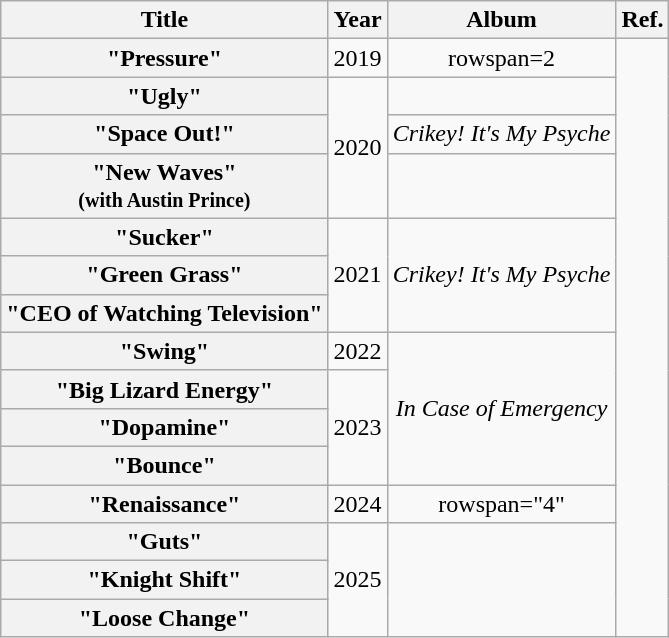<table class="wikitable plainrowheaders" style="text-align:center;">
<tr>
<th scope="col">Title</th>
<th scope="col">Year</th>
<th scope="col">Album</th>
<th>Ref.</th>
</tr>
<tr>
<th scope="row">"Pressure"</th>
<td>2019</td>
<td>rowspan=2 </td>
<td rowspan="15"></td>
</tr>
<tr>
<th scope="row">"Ugly"</th>
<td rowspan="3">2020</td>
</tr>
<tr>
<th scope="row">"Space Out!"</th>
<td><em>Crikey! It's My Psyche</em></td>
</tr>
<tr>
<th scope="row">"New Waves"<br><small>(with Austin Prince)</small></th>
<td></td>
</tr>
<tr>
<th scope="row">"Sucker"</th>
<td rowspan="3">2021</td>
<td rowspan="3"><em>Crikey! It's My Psyche</em></td>
</tr>
<tr>
<th scope="row">"Green Grass"</th>
</tr>
<tr>
<th scope="row">"CEO of Watching Television"</th>
</tr>
<tr>
<th scope="row">"Swing"</th>
<td>2022</td>
<td rowspan="4"><em>In Case of Emergency</em></td>
</tr>
<tr>
<th scope="row">"Big Lizard Energy"</th>
<td rowspan="3">2023</td>
</tr>
<tr>
<th scope="row">"Dopamine"</th>
</tr>
<tr>
<th scope="row">"Bounce"</th>
</tr>
<tr>
<th scope="row">"Renaissance"</th>
<td>2024</td>
<td>rowspan="4" </td>
</tr>
<tr>
<th scope="row">"Guts"</th>
<td rowspan="3">2025</td>
</tr>
<tr>
<th scope="row">"Knight Shift"</th>
</tr>
<tr>
<th scope="row">"Loose Change"</th>
</tr>
</table>
